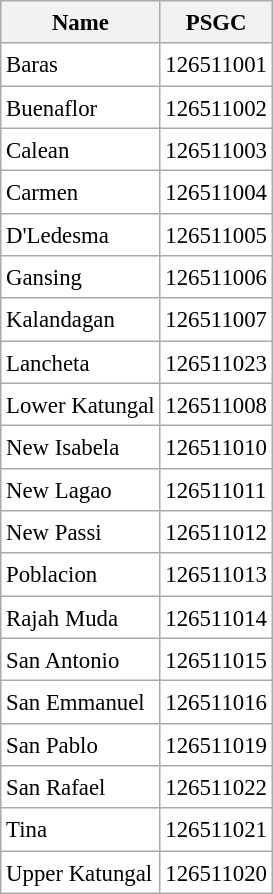<table class="wikitable sortable" style="background:white; font-size:95%; line-height:1.40em;">
<tr>
<th>Name</th>
<th>PSGC</th>
</tr>
<tr>
<td>Baras</td>
<td>126511001</td>
</tr>
<tr>
<td>Buenaflor</td>
<td>126511002</td>
</tr>
<tr>
<td>Calean</td>
<td>126511003</td>
</tr>
<tr>
<td>Carmen</td>
<td>126511004</td>
</tr>
<tr>
<td>D'Ledesma</td>
<td>126511005</td>
</tr>
<tr>
<td>Gansing</td>
<td>126511006</td>
</tr>
<tr>
<td>Kalandagan</td>
<td>126511007</td>
</tr>
<tr>
<td>Lancheta</td>
<td>126511023</td>
</tr>
<tr>
<td>Lower Katungal</td>
<td>126511008</td>
</tr>
<tr>
<td>New Isabela</td>
<td>126511010</td>
</tr>
<tr>
<td>New Lagao</td>
<td>126511011</td>
</tr>
<tr>
<td>New Passi</td>
<td>126511012</td>
</tr>
<tr>
<td>Poblacion</td>
<td>126511013</td>
</tr>
<tr>
<td>Rajah Muda</td>
<td>126511014</td>
</tr>
<tr>
<td>San Antonio</td>
<td>126511015</td>
</tr>
<tr>
<td>San Emmanuel</td>
<td>126511016</td>
</tr>
<tr>
<td>San Pablo</td>
<td>126511019</td>
</tr>
<tr>
<td>San Rafael</td>
<td>126511022</td>
</tr>
<tr>
<td>Tina</td>
<td>126511021</td>
</tr>
<tr>
<td>Upper Katungal</td>
<td>126511020</td>
</tr>
</table>
